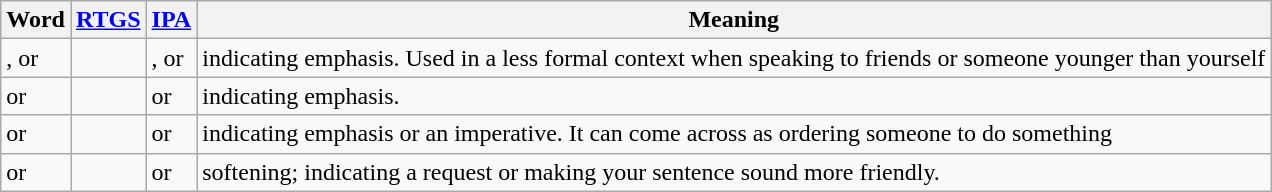<table class="wikitable">
<tr>
<th>Word</th>
<th><a href='#'>RTGS</a></th>
<th><a href='#'>IPA</a></th>
<th>Meaning</th>
</tr>
<tr>
<td>,  or </td>
<td></td>
<td>,  or </td>
<td>indicating emphasis. Used in a less formal context when speaking to friends or someone younger than yourself</td>
</tr>
<tr>
<td> or </td>
<td></td>
<td> or </td>
<td>indicating emphasis.</td>
</tr>
<tr>
<td> or </td>
<td></td>
<td> or </td>
<td>indicating emphasis or an imperative. It can come across as ordering someone to do something</td>
</tr>
<tr>
<td> or </td>
<td></td>
<td> or </td>
<td>softening; indicating a request or making your sentence sound more friendly.</td>
</tr>
</table>
